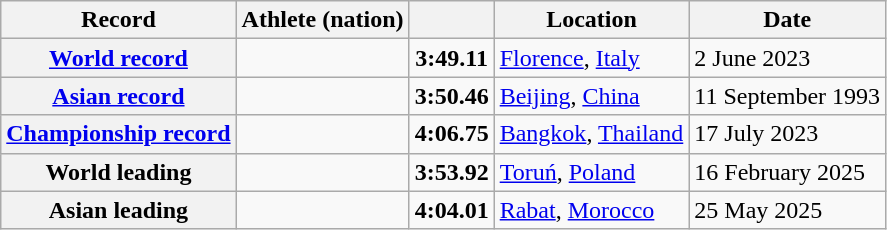<table class="wikitable">
<tr>
<th scope="col">Record</th>
<th scope="col">Athlete (nation)</th>
<th scope="col"></th>
<th scope="col">Location</th>
<th scope="col">Date</th>
</tr>
<tr>
<th scope="row"><a href='#'>World record</a></th>
<td></td>
<td align="center"><strong>3:49.11</strong></td>
<td><a href='#'>Florence</a>, <a href='#'>Italy</a></td>
<td>2 June 2023</td>
</tr>
<tr>
<th scope="row"><a href='#'>Asian record</a></th>
<td></td>
<td align="center"><strong>3:50.46</strong></td>
<td><a href='#'>Beijing</a>, <a href='#'>China</a></td>
<td>11 September 1993</td>
</tr>
<tr>
<th><a href='#'>Championship record</a></th>
<td></td>
<td align="center"><strong>4:06.75</strong></td>
<td><a href='#'>Bangkok</a>, <a href='#'>Thailand</a></td>
<td>17 July 2023</td>
</tr>
<tr>
<th scope="row">World leading</th>
<td></td>
<td align="center"><strong>3:53.92</strong></td>
<td><a href='#'>Toruń</a>, <a href='#'>Poland</a></td>
<td>16 February 2025</td>
</tr>
<tr>
<th scope="row">Asian leading</th>
<td></td>
<td align="center"><strong>4:04.01</strong></td>
<td><a href='#'>Rabat</a>, <a href='#'>Morocco</a></td>
<td>25 May 2025</td>
</tr>
</table>
